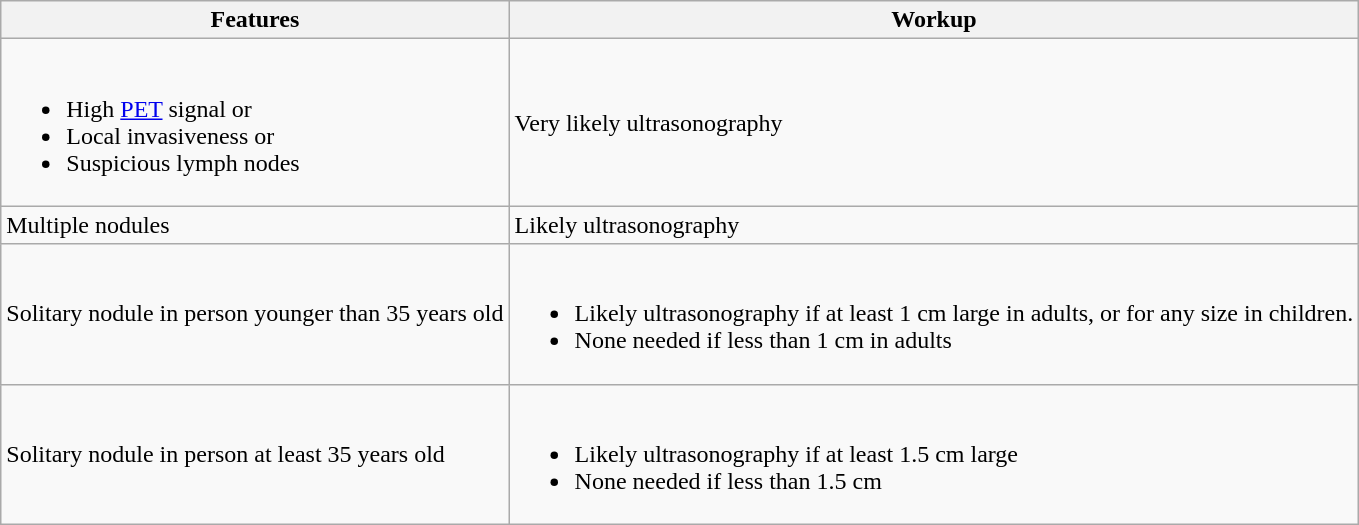<table class="wikitable">
<tr>
<th>Features</th>
<th>Workup</th>
</tr>
<tr>
<td><br><ul><li>High <a href='#'>PET</a> signal or</li><li>Local invasiveness or</li><li>Suspicious lymph nodes</li></ul></td>
<td>Very likely ultrasonography</td>
</tr>
<tr>
<td>Multiple nodules</td>
<td>Likely ultrasonography</td>
</tr>
<tr>
<td>Solitary nodule in person younger than 35 years old</td>
<td><br><ul><li>Likely ultrasonography if at least 1 cm large in adults, or for any size in children.</li><li>None needed if less than 1 cm in adults</li></ul></td>
</tr>
<tr>
<td>Solitary nodule in person at least 35 years old</td>
<td><br><ul><li>Likely ultrasonography if at least 1.5 cm large</li><li>None needed if less than 1.5 cm</li></ul></td>
</tr>
</table>
